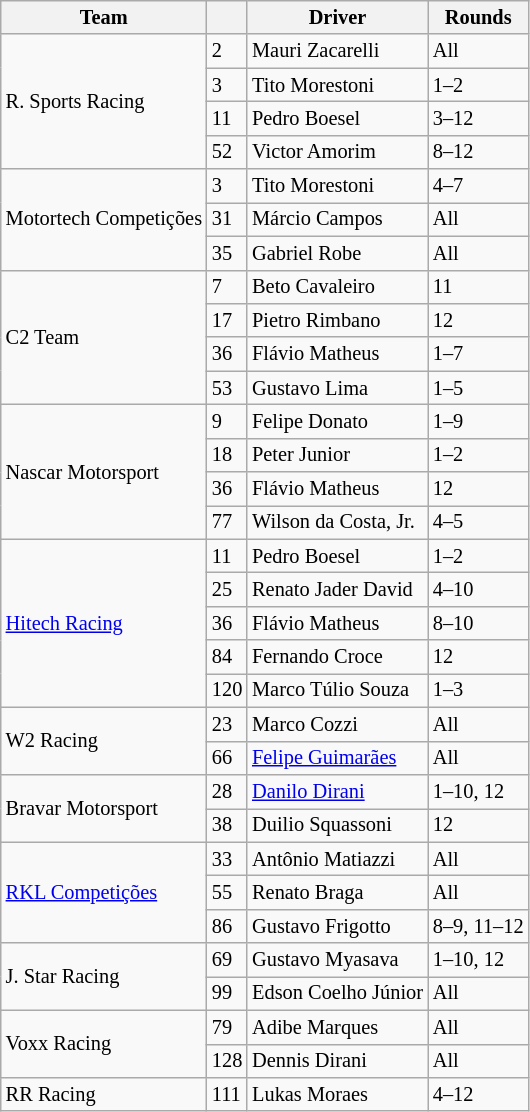<table class="wikitable" style="font-size: 85%;">
<tr>
<th>Team</th>
<th></th>
<th>Driver</th>
<th>Rounds</th>
</tr>
<tr>
<td rowspan=4>R. Sports Racing</td>
<td>2</td>
<td>Mauri Zacarelli</td>
<td>All</td>
</tr>
<tr>
<td>3</td>
<td>Tito Morestoni</td>
<td>1–2</td>
</tr>
<tr>
<td>11</td>
<td>Pedro Boesel</td>
<td>3–12</td>
</tr>
<tr>
<td>52</td>
<td>Victor Amorim</td>
<td>8–12</td>
</tr>
<tr>
<td rowspan=3>Motortech Competições</td>
<td>3</td>
<td>Tito Morestoni</td>
<td>4–7</td>
</tr>
<tr>
<td>31</td>
<td>Márcio Campos</td>
<td>All</td>
</tr>
<tr>
<td>35</td>
<td>Gabriel Robe</td>
<td>All</td>
</tr>
<tr>
<td rowspan=4>C2 Team</td>
<td>7</td>
<td>Beto Cavaleiro</td>
<td>11</td>
</tr>
<tr>
<td>17</td>
<td>Pietro Rimbano</td>
<td>12</td>
</tr>
<tr>
<td>36</td>
<td>Flávio Matheus</td>
<td>1–7</td>
</tr>
<tr>
<td>53</td>
<td>Gustavo Lima</td>
<td>1–5</td>
</tr>
<tr>
<td rowspan=4>Nascar Motorsport</td>
<td>9</td>
<td>Felipe Donato</td>
<td>1–9</td>
</tr>
<tr>
<td>18</td>
<td>Peter Junior</td>
<td>1–2</td>
</tr>
<tr>
<td>36</td>
<td>Flávio Matheus</td>
<td>12</td>
</tr>
<tr>
<td>77</td>
<td>Wilson da Costa, Jr.</td>
<td>4–5</td>
</tr>
<tr>
<td rowspan=5><a href='#'>Hitech Racing</a></td>
<td>11</td>
<td>Pedro Boesel</td>
<td>1–2</td>
</tr>
<tr>
<td>25</td>
<td>Renato Jader David</td>
<td>4–10</td>
</tr>
<tr>
<td>36</td>
<td>Flávio Matheus</td>
<td>8–10</td>
</tr>
<tr>
<td>84</td>
<td>Fernando Croce</td>
<td>12</td>
</tr>
<tr>
<td>120</td>
<td>Marco Túlio Souza</td>
<td>1–3</td>
</tr>
<tr>
<td rowspan=2>W2 Racing</td>
<td>23</td>
<td>Marco Cozzi</td>
<td>All</td>
</tr>
<tr>
<td>66</td>
<td><a href='#'>Felipe Guimarães</a></td>
<td>All</td>
</tr>
<tr>
<td rowspan=2>Bravar Motorsport</td>
<td>28</td>
<td><a href='#'>Danilo Dirani</a></td>
<td>1–10, 12</td>
</tr>
<tr>
<td>38</td>
<td>Duilio Squassoni</td>
<td>12</td>
</tr>
<tr>
<td rowspan=3><a href='#'>RKL Competições</a></td>
<td>33</td>
<td>Antônio Matiazzi</td>
<td>All</td>
</tr>
<tr>
<td>55</td>
<td>Renato Braga</td>
<td>All</td>
</tr>
<tr>
<td>86</td>
<td>Gustavo Frigotto</td>
<td>8–9, 11–12</td>
</tr>
<tr>
<td rowspan=2>J. Star Racing</td>
<td>69</td>
<td>Gustavo Myasava</td>
<td>1–10, 12</td>
</tr>
<tr>
<td>99</td>
<td>Edson Coelho Júnior</td>
<td>All</td>
</tr>
<tr>
<td rowspan=2>Voxx Racing</td>
<td>79</td>
<td>Adibe Marques</td>
<td>All</td>
</tr>
<tr>
<td>128</td>
<td>Dennis Dirani</td>
<td>All</td>
</tr>
<tr>
<td>RR Racing</td>
<td>111</td>
<td>Lukas Moraes</td>
<td>4–12</td>
</tr>
</table>
